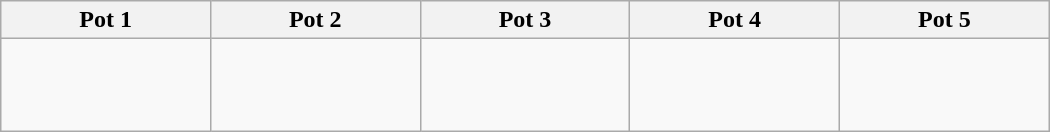<table class="wikitable" width=700>
<tr>
<th style="width: 20%;">Pot 1</th>
<th style="width: 20%;">Pot 2</th>
<th style="width: 20%;">Pot 3</th>
<th style="width: 20%;">Pot 4</th>
<th style="width: 20%;">Pot 5</th>
</tr>
<tr>
<td><br><br><br></td>
<td><br><br><br></td>
<td><br><br><br></td>
<td><br><br><br></td>
<td><br><br><br></td>
</tr>
</table>
